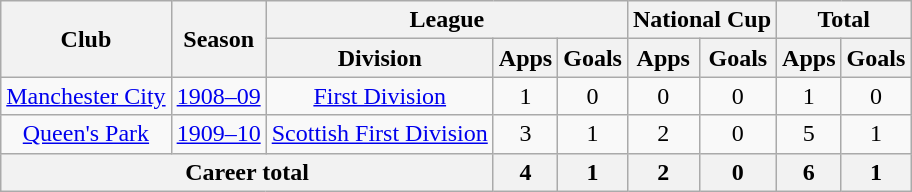<table class="wikitable" style="text-align: center">
<tr>
<th rowspan="2">Club</th>
<th rowspan="2">Season</th>
<th colspan="3">League</th>
<th colspan="2">National Cup</th>
<th colspan="2">Total</th>
</tr>
<tr>
<th>Division</th>
<th>Apps</th>
<th>Goals</th>
<th>Apps</th>
<th>Goals</th>
<th>Apps</th>
<th>Goals</th>
</tr>
<tr>
<td><a href='#'>Manchester City</a></td>
<td><a href='#'>1908–09</a></td>
<td><a href='#'>First Division</a></td>
<td>1</td>
<td>0</td>
<td>0</td>
<td>0</td>
<td>1</td>
<td>0</td>
</tr>
<tr>
<td><a href='#'>Queen's Park</a></td>
<td><a href='#'>1909–10</a></td>
<td><a href='#'>Scottish First Division</a></td>
<td>3</td>
<td>1</td>
<td>2</td>
<td>0</td>
<td>5</td>
<td>1</td>
</tr>
<tr>
<th colspan="3">Career total</th>
<th>4</th>
<th>1</th>
<th>2</th>
<th>0</th>
<th>6</th>
<th>1</th>
</tr>
</table>
